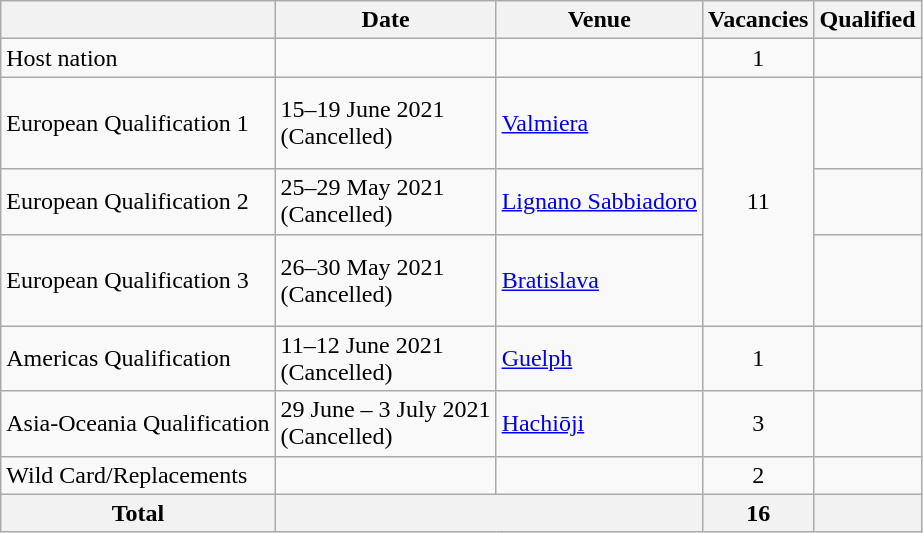<table class="wikitable">
<tr>
<th></th>
<th>Date</th>
<th>Venue</th>
<th>Vacancies</th>
<th>Qualified</th>
</tr>
<tr>
<td>Host nation</td>
<td></td>
<td></td>
<td align="center">1</td>
<td></td>
</tr>
<tr>
<td>European Qualification 1</td>
<td>15–19 June 2021<br>(Cancelled)</td>
<td> <a href='#'>Valmiera</a></td>
<td rowspan=3 align=center>11</td>
<td><br><br><br></td>
</tr>
<tr>
<td>European Qualification 2</td>
<td>25–29 May 2021<br>(Cancelled)</td>
<td> <a href='#'>Lignano Sabbiadoro</a></td>
<td><br><br></td>
</tr>
<tr>
<td>European Qualification 3</td>
<td>26–30 May 2021<br>(Cancelled)</td>
<td> <a href='#'>Bratislava</a></td>
<td><br><br><br></td>
</tr>
<tr>
<td>Americas Qualification</td>
<td>11–12 June 2021<br>(Cancelled)</td>
<td> <a href='#'>Guelph</a></td>
<td align=center>1</td>
<td></td>
</tr>
<tr>
<td>Asia-Oceania Qualification</td>
<td>29 June – 3 July 2021<br>(Cancelled)</td>
<td> <a href='#'>Hachiōji</a></td>
<td align=center>3</td>
<td><br><br></td>
</tr>
<tr>
<td>Wild Card/Replacements</td>
<td></td>
<td></td>
<td align=center>2</td>
<td><br></td>
</tr>
<tr>
<th>Total</th>
<th colspan=2></th>
<th>16</th>
<th></th>
</tr>
</table>
